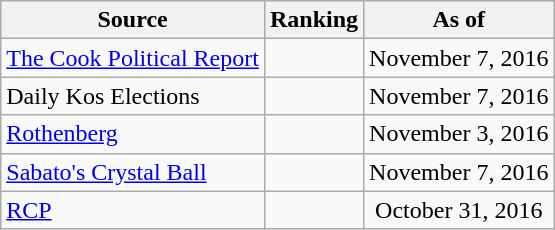<table class="wikitable" style="text-align:center">
<tr>
<th>Source</th>
<th>Ranking</th>
<th>As of</th>
</tr>
<tr>
<td align=left><a href='#'>The Cook Political Report</a></td>
<td></td>
<td>November 7, 2016</td>
</tr>
<tr>
<td align=left>Daily Kos Elections</td>
<td></td>
<td>November 7, 2016</td>
</tr>
<tr>
<td align=left><a href='#'>Rothenberg</a></td>
<td></td>
<td>November 3, 2016</td>
</tr>
<tr>
<td align=left><a href='#'>Sabato's Crystal Ball</a></td>
<td></td>
<td>November 7, 2016</td>
</tr>
<tr>
<td align="left"><a href='#'>RCP</a></td>
<td></td>
<td>October 31, 2016</td>
</tr>
</table>
